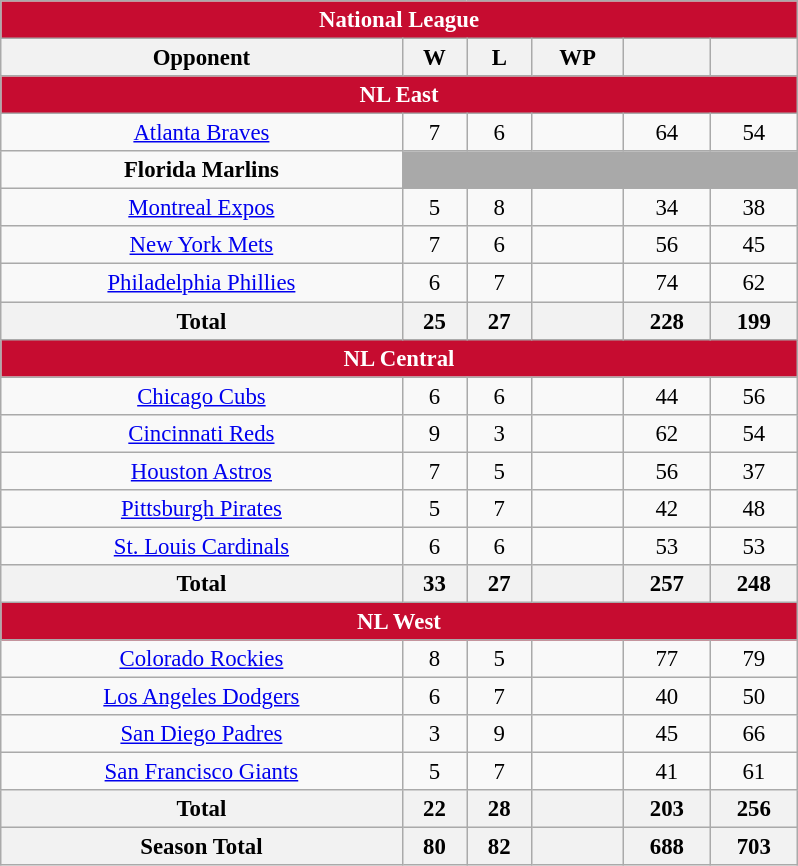<table class="wikitable" style="font-size:95%; text-align:center; width:35em;margin: 0.5em auto;">
<tr>
<th colspan="7" style="background:#c60c30; color:#ffffff;">National League</th>
</tr>
<tr>
<th>Opponent</th>
<th>W</th>
<th>L</th>
<th>WP</th>
<th></th>
<th></th>
</tr>
<tr>
<th colspan="7" style="background:#c60c30; color:#ffffff;">NL East</th>
</tr>
<tr>
<td><a href='#'>Atlanta Braves</a></td>
<td>7</td>
<td>6</td>
<td></td>
<td>64</td>
<td>54</td>
</tr>
<tr>
<td><strong>Florida Marlins</strong></td>
<td colspan=5 style="background:darkgray;"></td>
</tr>
<tr>
<td><a href='#'>Montreal Expos</a></td>
<td>5</td>
<td>8</td>
<td></td>
<td>34</td>
<td>38</td>
</tr>
<tr>
<td><a href='#'>New York Mets</a></td>
<td>7</td>
<td>6</td>
<td></td>
<td>56</td>
<td>45</td>
</tr>
<tr>
<td><a href='#'>Philadelphia Phillies</a></td>
<td>6</td>
<td>7</td>
<td></td>
<td>74</td>
<td>62</td>
</tr>
<tr>
<th>Total</th>
<th>25</th>
<th>27</th>
<th></th>
<th>228</th>
<th>199</th>
</tr>
<tr>
<th colspan="7" style="background:#c60c30; color:#ffffff;">NL Central</th>
</tr>
<tr>
<td><a href='#'>Chicago Cubs</a></td>
<td>6</td>
<td>6</td>
<td></td>
<td>44</td>
<td>56</td>
</tr>
<tr>
<td><a href='#'>Cincinnati Reds</a></td>
<td>9</td>
<td>3</td>
<td></td>
<td>62</td>
<td>54</td>
</tr>
<tr>
<td><a href='#'>Houston Astros</a></td>
<td>7</td>
<td>5</td>
<td></td>
<td>56</td>
<td>37</td>
</tr>
<tr>
<td><a href='#'>Pittsburgh Pirates</a></td>
<td>5</td>
<td>7</td>
<td></td>
<td>42</td>
<td>48</td>
</tr>
<tr>
<td><a href='#'>St. Louis Cardinals</a></td>
<td>6</td>
<td>6</td>
<td></td>
<td>53</td>
<td>53</td>
</tr>
<tr>
<th>Total</th>
<th>33</th>
<th>27</th>
<th></th>
<th>257</th>
<th>248</th>
</tr>
<tr>
<th colspan="7" style="background:#c60c30; color:#ffffff;">NL West</th>
</tr>
<tr>
<td><a href='#'>Colorado Rockies</a></td>
<td>8</td>
<td>5</td>
<td></td>
<td>77</td>
<td>79</td>
</tr>
<tr>
<td><a href='#'>Los Angeles Dodgers</a></td>
<td>6</td>
<td>7</td>
<td></td>
<td>40</td>
<td>50</td>
</tr>
<tr>
<td><a href='#'>San Diego Padres</a></td>
<td>3</td>
<td>9</td>
<td></td>
<td>45</td>
<td>66</td>
</tr>
<tr>
<td><a href='#'>San Francisco Giants</a></td>
<td>5</td>
<td>7</td>
<td></td>
<td>41</td>
<td>61</td>
</tr>
<tr>
<th>Total</th>
<th>22</th>
<th>28</th>
<th></th>
<th>203</th>
<th>256</th>
</tr>
<tr>
<th>Season Total</th>
<th>80</th>
<th>82</th>
<th></th>
<th>688</th>
<th>703</th>
</tr>
</table>
